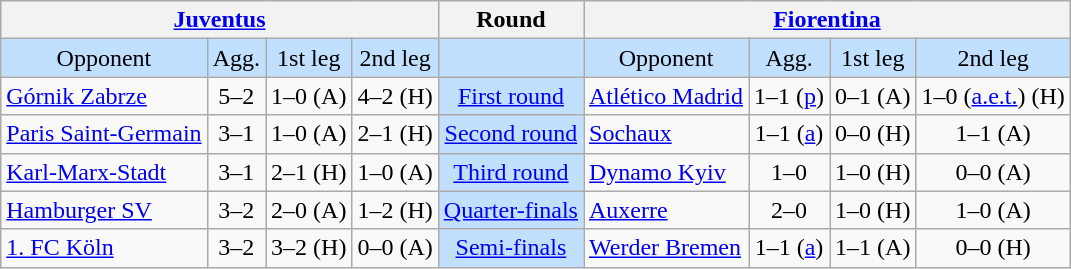<table class="wikitable" style="text-align:center">
<tr>
<th colspan=4><a href='#'>Juventus</a></th>
<th>Round</th>
<th colspan=4><a href='#'>Fiorentina</a></th>
</tr>
<tr style="background:#c1e0ff">
<td>Opponent</td>
<td>Agg.</td>
<td>1st leg</td>
<td>2nd leg</td>
<td></td>
<td>Opponent</td>
<td>Agg.</td>
<td>1st leg</td>
<td>2nd leg</td>
</tr>
<tr>
<td align=left> <a href='#'>Górnik Zabrze</a></td>
<td>5–2</td>
<td>1–0 (A)</td>
<td>4–2 (H)</td>
<td style="background:#c1e0ff;"><a href='#'>First round</a></td>
<td align=left> <a href='#'>Atlético Madrid</a></td>
<td>1–1 (<a href='#'>p</a>)</td>
<td>0–1 (A)</td>
<td>1–0 (<a href='#'>a.e.t.</a>) (H)</td>
</tr>
<tr>
<td align=left> <a href='#'>Paris Saint-Germain</a></td>
<td>3–1</td>
<td>1–0 (A)</td>
<td>2–1 (H)</td>
<td style="background:#c1e0ff;"><a href='#'>Second round</a></td>
<td align=left> <a href='#'>Sochaux</a></td>
<td>1–1 (<a href='#'>a</a>)</td>
<td>0–0 (H)</td>
<td>1–1 (A)</td>
</tr>
<tr>
<td align=left> <a href='#'>Karl-Marx-Stadt</a></td>
<td>3–1</td>
<td>2–1 (H)</td>
<td>1–0 (A)</td>
<td style="background:#c1e0ff;"><a href='#'>Third round</a></td>
<td align=left> <a href='#'>Dynamo Kyiv</a></td>
<td>1–0</td>
<td>1–0 (H)</td>
<td>0–0 (A)</td>
</tr>
<tr>
<td align=left> <a href='#'>Hamburger SV</a></td>
<td>3–2</td>
<td>2–0 (A)</td>
<td>1–2 (H)</td>
<td style="background:#c1e0ff;"><a href='#'>Quarter-finals</a></td>
<td align=left> <a href='#'>Auxerre</a></td>
<td>2–0</td>
<td>1–0 (H)</td>
<td>1–0 (A)</td>
</tr>
<tr>
<td align=left> <a href='#'>1. FC Köln</a></td>
<td>3–2</td>
<td>3–2 (H)</td>
<td>0–0 (A)</td>
<td style="background:#c1e0ff;"><a href='#'>Semi-finals</a></td>
<td align=left> <a href='#'>Werder Bremen</a></td>
<td>1–1 (<a href='#'>a</a>)</td>
<td>1–1 (A)</td>
<td>0–0 (H)</td>
</tr>
</table>
